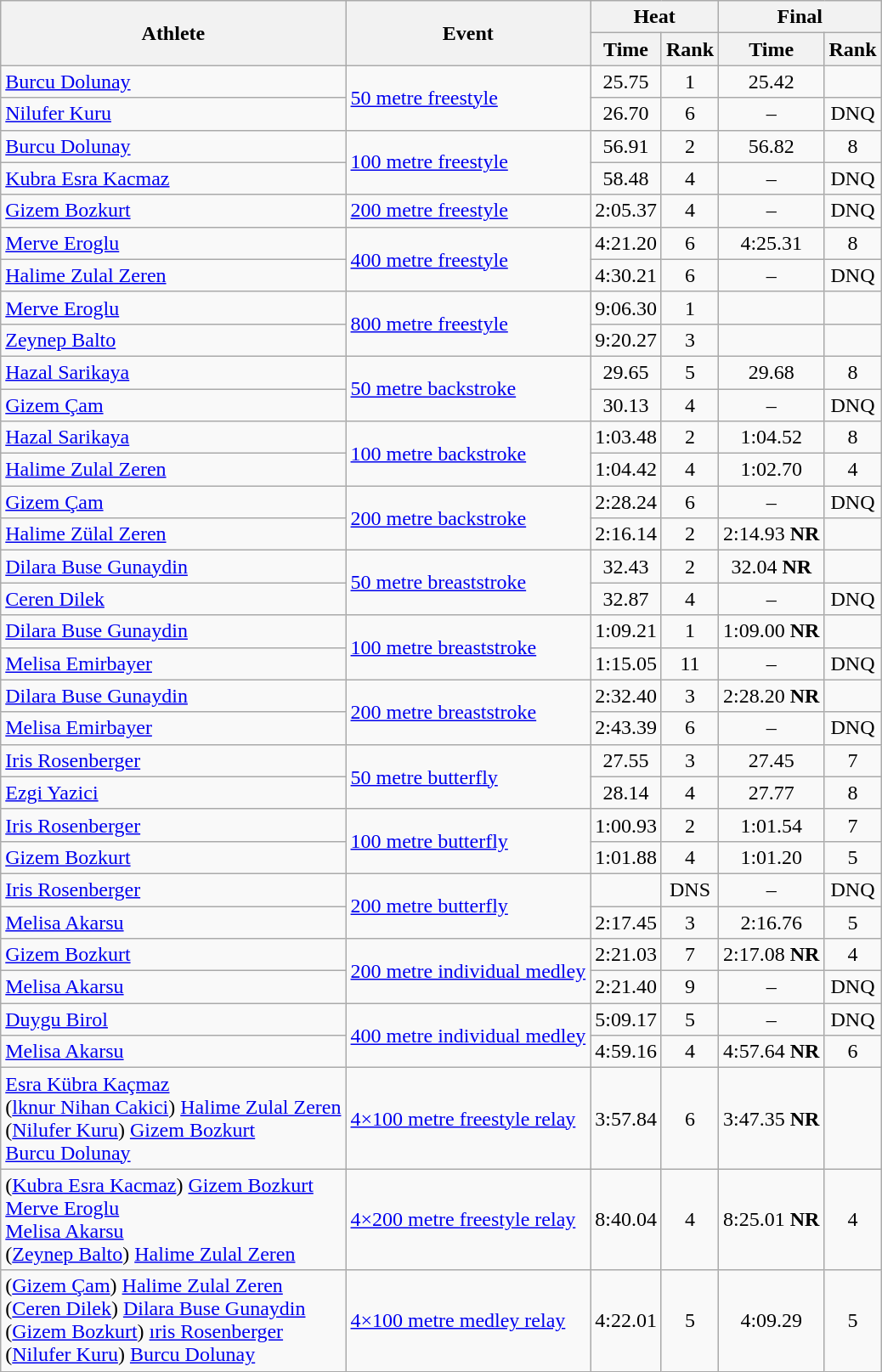<table class=wikitable>
<tr>
<th rowspan="2">Athlete</th>
<th rowspan="2">Event</th>
<th colspan="2">Heat</th>
<th colspan="2">Final</th>
</tr>
<tr>
<th>Time</th>
<th>Rank</th>
<th>Time</th>
<th>Rank</th>
</tr>
<tr align=center>
<td align=left><a href='#'>Burcu Dolunay</a></td>
<td align=left rowspan=2><a href='#'>50 metre freestyle</a></td>
<td>25.75</td>
<td>1</td>
<td>25.42</td>
<td></td>
</tr>
<tr align=center>
<td align=left><a href='#'>Nilufer Kuru</a></td>
<td>26.70</td>
<td>6</td>
<td>–</td>
<td>DNQ</td>
</tr>
<tr align=center>
<td align=left><a href='#'>Burcu Dolunay</a></td>
<td align=left rowspan=2><a href='#'>100 metre freestyle</a></td>
<td>56.91</td>
<td>2</td>
<td>56.82</td>
<td>8</td>
</tr>
<tr align=center>
<td align=left><a href='#'>Kubra Esra Kacmaz</a></td>
<td>58.48</td>
<td>4</td>
<td>–</td>
<td>DNQ</td>
</tr>
<tr align=center>
<td align=left><a href='#'>Gizem Bozkurt</a></td>
<td align=left><a href='#'>200 metre freestyle</a></td>
<td>2:05.37</td>
<td>4</td>
<td>–</td>
<td>DNQ</td>
</tr>
<tr align=center>
<td align=left><a href='#'>Merve Eroglu</a></td>
<td align=left rowspan=2><a href='#'>400 metre freestyle</a></td>
<td>4:21.20</td>
<td>6</td>
<td>4:25.31</td>
<td>8</td>
</tr>
<tr align=center>
<td align=left><a href='#'>Halime Zulal Zeren</a></td>
<td>4:30.21</td>
<td>6</td>
<td>–</td>
<td>DNQ</td>
</tr>
<tr align=center>
<td align=left><a href='#'>Merve Eroglu</a></td>
<td align=left rowspan=2><a href='#'>800 metre freestyle</a></td>
<td>9:06.30</td>
<td>1</td>
<td></td>
<td></td>
</tr>
<tr align=center>
<td align=left><a href='#'>Zeynep Balto</a></td>
<td>9:20.27</td>
<td>3</td>
<td></td>
<td></td>
</tr>
<tr align=center>
<td align=left><a href='#'>Hazal Sarikaya</a></td>
<td align=left rowspan=2><a href='#'>50 metre backstroke</a></td>
<td>29.65</td>
<td>5</td>
<td>29.68</td>
<td>8</td>
</tr>
<tr align=center>
<td align=left><a href='#'>Gizem Çam</a></td>
<td>30.13</td>
<td>4</td>
<td>–</td>
<td>DNQ</td>
</tr>
<tr align=center>
<td align=left><a href='#'>Hazal Sarikaya</a></td>
<td align=left rowspan=2><a href='#'>100 metre backstroke</a></td>
<td>1:03.48</td>
<td>2</td>
<td>1:04.52</td>
<td>8</td>
</tr>
<tr align=center>
<td align=left><a href='#'>Halime Zulal Zeren</a></td>
<td>1:04.42</td>
<td>4</td>
<td>1:02.70</td>
<td>4</td>
</tr>
<tr align=center>
<td align=left><a href='#'>Gizem Çam</a></td>
<td align=left rowspan=2><a href='#'>200 metre backstroke</a></td>
<td>2:28.24</td>
<td>6</td>
<td>–</td>
<td>DNQ</td>
</tr>
<tr align=center>
<td align=left><a href='#'>Halime Zülal Zeren</a></td>
<td>2:16.14</td>
<td>2</td>
<td>2:14.93 <strong>NR</strong></td>
<td></td>
</tr>
<tr align=center>
<td align=left><a href='#'>Dilara Buse Gunaydin</a></td>
<td align=left rowspan=2><a href='#'>50 metre breaststroke</a></td>
<td>32.43</td>
<td>2</td>
<td>32.04 <strong>NR</strong></td>
<td></td>
</tr>
<tr align=center>
<td align=left><a href='#'>Ceren Dilek</a></td>
<td>32.87</td>
<td>4</td>
<td>–</td>
<td>DNQ</td>
</tr>
<tr align=center>
<td align=left><a href='#'>Dilara Buse Gunaydin</a></td>
<td align=left rowspan=2><a href='#'>100 metre breaststroke</a></td>
<td>1:09.21</td>
<td>1</td>
<td>1:09.00 <strong>NR</strong></td>
<td></td>
</tr>
<tr align=center>
<td align=left><a href='#'>Melisa Emirbayer</a></td>
<td>1:15.05</td>
<td>11</td>
<td>–</td>
<td>DNQ</td>
</tr>
<tr align=center>
<td align=left><a href='#'>Dilara Buse Gunaydin</a></td>
<td align=left rowspan=2><a href='#'>200 metre breaststroke</a></td>
<td>2:32.40</td>
<td>3</td>
<td>2:28.20 <strong>NR</strong></td>
<td></td>
</tr>
<tr align=center>
<td align=left><a href='#'>Melisa Emirbayer</a></td>
<td>2:43.39</td>
<td>6</td>
<td>–</td>
<td>DNQ</td>
</tr>
<tr align=center>
<td align=left><a href='#'>Iris Rosenberger</a></td>
<td align=left rowspan=2><a href='#'>50 metre butterfly</a></td>
<td>27.55</td>
<td>3</td>
<td>27.45</td>
<td>7</td>
</tr>
<tr align=center>
<td align=left><a href='#'>Ezgi Yazici</a></td>
<td>28.14</td>
<td>4</td>
<td>27.77</td>
<td>8</td>
</tr>
<tr align=center>
<td align=left><a href='#'>Iris Rosenberger</a></td>
<td align=left rowspan=2><a href='#'>100 metre butterfly</a></td>
<td>1:00.93</td>
<td>2</td>
<td>1:01.54</td>
<td>7</td>
</tr>
<tr align=center>
<td align=left><a href='#'>Gizem Bozkurt</a></td>
<td>1:01.88</td>
<td>4</td>
<td>1:01.20</td>
<td>5</td>
</tr>
<tr align=center>
<td align=left><a href='#'>Iris Rosenberger</a></td>
<td align=left rowspan=2><a href='#'>200 metre butterfly</a></td>
<td></td>
<td>DNS</td>
<td>–</td>
<td>DNQ</td>
</tr>
<tr align=center>
<td align=left><a href='#'>Melisa Akarsu</a></td>
<td>2:17.45</td>
<td>3</td>
<td>2:16.76</td>
<td>5</td>
</tr>
<tr align=center>
<td align=left><a href='#'>Gizem Bozkurt</a></td>
<td align=left rowspan=2><a href='#'>200 metre individual medley</a></td>
<td>2:21.03</td>
<td>7</td>
<td>2:17.08 <strong>NR</strong></td>
<td>4</td>
</tr>
<tr align=center>
<td align=left><a href='#'>Melisa Akarsu</a></td>
<td>2:21.40</td>
<td>9</td>
<td>–</td>
<td>DNQ</td>
</tr>
<tr align=center>
<td align=left><a href='#'>Duygu Birol</a></td>
<td align=left rowspan=2><a href='#'>400 metre individual medley</a></td>
<td>5:09.17</td>
<td>5</td>
<td>–</td>
<td>DNQ</td>
</tr>
<tr align=center>
<td align=left><a href='#'>Melisa Akarsu</a></td>
<td>4:59.16</td>
<td>4</td>
<td>4:57.64 <strong>NR</strong></td>
<td>6</td>
</tr>
<tr align=center>
<td align=left><a href='#'>Esra Kübra Kaçmaz</a><br>(<a href='#'>lknur Nihan Cakici</a>) <a href='#'>Halime Zulal Zeren</a><br>(<a href='#'>Nilufer Kuru</a>) <a href='#'>Gizem Bozkurt</a><br><a href='#'>Burcu Dolunay</a></td>
<td align=left><a href='#'>4×100 metre freestyle relay</a></td>
<td>3:57.84</td>
<td>6</td>
<td>3:47.35 <strong>NR</strong></td>
<td></td>
</tr>
<tr align=center>
<td align=left>(<a href='#'>Kubra Esra Kacmaz</a>) <a href='#'>Gizem Bozkurt</a><br><a href='#'>Merve Eroglu</a><br><a href='#'>Melisa Akarsu</a><br>(<a href='#'>Zeynep Balto</a>) <a href='#'>Halime Zulal Zeren</a></td>
<td align=left><a href='#'>4×200 metre freestyle relay</a></td>
<td>8:40.04</td>
<td>4</td>
<td>8:25.01 <strong>NR</strong></td>
<td>4</td>
</tr>
<tr align=center>
<td align=left>(<a href='#'>Gizem Çam</a>) <a href='#'>Halime Zulal Zeren</a><br>(<a href='#'>Ceren Dilek</a>) <a href='#'>Dilara Buse Gunaydin</a><br>(<a href='#'>Gizem Bozkurt</a>) <a href='#'>ıris Rosenberger</a><br>(<a href='#'>Nilufer Kuru</a>) <a href='#'>Burcu Dolunay</a></td>
<td align=left><a href='#'>4×100 metre medley relay</a></td>
<td>4:22.01</td>
<td>5</td>
<td>4:09.29</td>
<td>5</td>
</tr>
</table>
